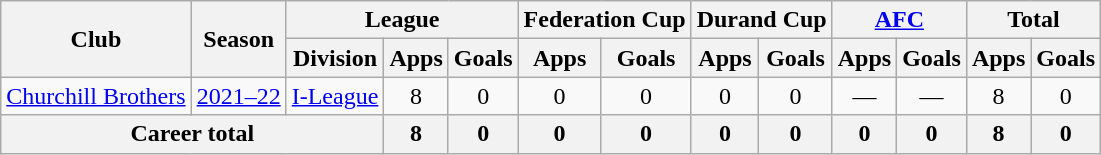<table class="wikitable" style="text-align:center">
<tr>
<th rowspan="2">Club</th>
<th rowspan="2">Season</th>
<th colspan="3">League</th>
<th colspan="2">Federation Cup</th>
<th colspan="2">Durand Cup</th>
<th colspan="2"><a href='#'>AFC</a></th>
<th colspan="2">Total</th>
</tr>
<tr>
<th>Division</th>
<th>Apps</th>
<th>Goals</th>
<th>Apps</th>
<th>Goals</th>
<th>Apps</th>
<th>Goals</th>
<th>Apps</th>
<th>Goals</th>
<th>Apps</th>
<th>Goals</th>
</tr>
<tr>
<td><a href='#'>Churchill Brothers</a></td>
<td><a href='#'>2021–22</a></td>
<td><a href='#'>I-League</a></td>
<td>8</td>
<td>0</td>
<td>0</td>
<td>0</td>
<td>0</td>
<td>0</td>
<td>—</td>
<td>—</td>
<td>8</td>
<td>0</td>
</tr>
<tr>
<th colspan="3">Career total</th>
<th>8</th>
<th>0</th>
<th>0</th>
<th>0</th>
<th>0</th>
<th>0</th>
<th>0</th>
<th>0</th>
<th>8</th>
<th>0</th>
</tr>
</table>
